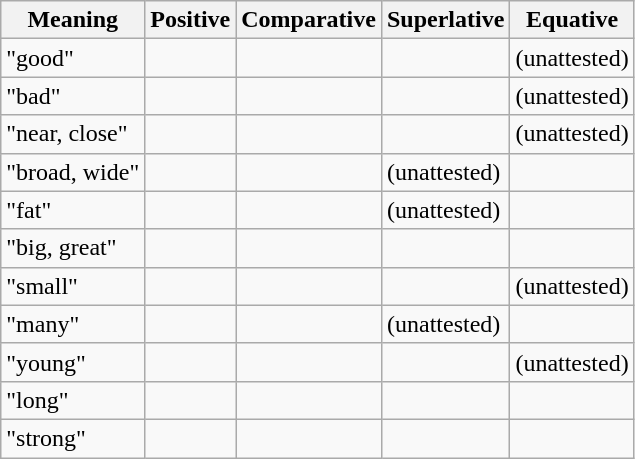<table class="wikitable">
<tr>
<th>Meaning</th>
<th>Positive</th>
<th>Comparative</th>
<th>Superlative</th>
<th>Equative</th>
</tr>
<tr>
<td>"good"</td>
<td></td>
<td></td>
<td></td>
<td>(unattested)</td>
</tr>
<tr>
<td>"bad"</td>
<td></td>
<td></td>
<td></td>
<td>(unattested)</td>
</tr>
<tr>
<td>"near, close"</td>
<td></td>
<td></td>
<td></td>
<td>(unattested)</td>
</tr>
<tr>
<td>"broad, wide"</td>
<td></td>
<td></td>
<td>(unattested)</td>
<td></td>
</tr>
<tr>
<td>"fat"</td>
<td></td>
<td></td>
<td>(unattested)</td>
<td></td>
</tr>
<tr>
<td>"big, great"</td>
<td></td>
<td></td>
<td></td>
<td></td>
</tr>
<tr>
<td>"small"</td>
<td></td>
<td></td>
<td></td>
<td>(unattested)</td>
</tr>
<tr>
<td>"many"</td>
<td></td>
<td></td>
<td>(unattested)</td>
<td></td>
</tr>
<tr>
<td>"young"</td>
<td></td>
<td></td>
<td></td>
<td>(unattested)</td>
</tr>
<tr>
<td>"long"</td>
<td></td>
<td></td>
<td></td>
<td></td>
</tr>
<tr>
<td>"strong"</td>
<td></td>
<td></td>
<td></td>
<td></td>
</tr>
</table>
